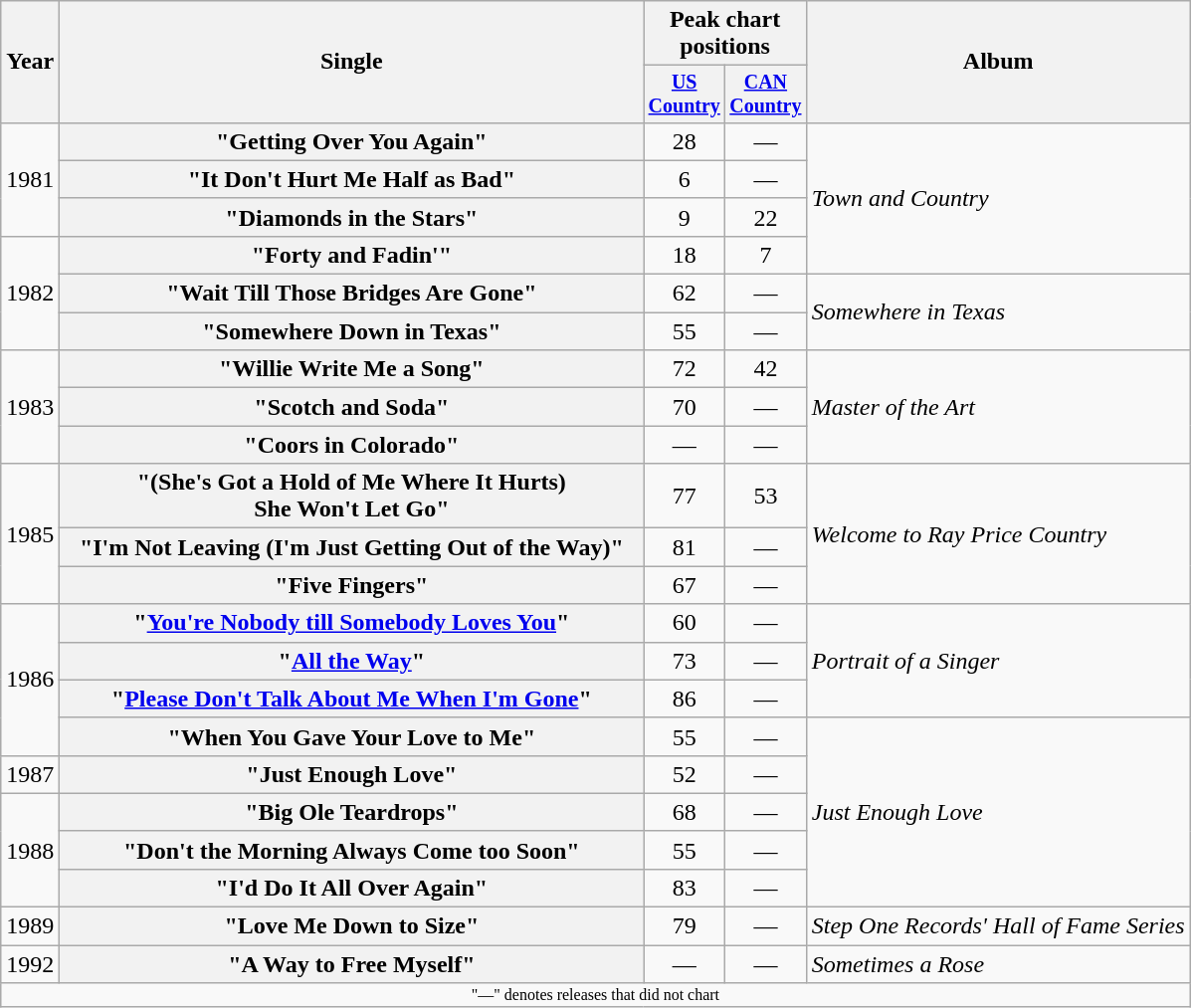<table class="wikitable plainrowheaders" style="text-align:center;">
<tr>
<th rowspan="2">Year</th>
<th rowspan="2" style="width:24em;">Single</th>
<th colspan="2">Peak chart<br>positions</th>
<th rowspan="2">Album</th>
</tr>
<tr style="font-size:smaller;">
<th width="40"><a href='#'>US Country</a><br></th>
<th width="40"><a href='#'>CAN Country</a><br></th>
</tr>
<tr>
<td rowspan="3">1981</td>
<th scope="row">"Getting Over You Again"</th>
<td>28</td>
<td>—</td>
<td align="left" rowspan="4"><em>Town and Country</em></td>
</tr>
<tr>
<th scope="row">"It Don't Hurt Me Half as Bad"</th>
<td>6</td>
<td>—</td>
</tr>
<tr>
<th scope="row">"Diamonds in the Stars"</th>
<td>9</td>
<td>22</td>
</tr>
<tr>
<td rowspan="3">1982</td>
<th scope="row">"Forty and Fadin'"</th>
<td>18</td>
<td>7</td>
</tr>
<tr>
<th scope="row">"Wait Till Those Bridges Are Gone"</th>
<td>62</td>
<td>—</td>
<td align="left" rowspan="2"><em>Somewhere in Texas</em></td>
</tr>
<tr>
<th scope="row">"Somewhere Down in Texas"</th>
<td>55</td>
<td>—</td>
</tr>
<tr>
<td rowspan="3">1983</td>
<th scope="row">"Willie Write Me a Song"</th>
<td>72</td>
<td>42</td>
<td align="left" rowspan="3"><em>Master of the Art</em></td>
</tr>
<tr>
<th scope="row">"Scotch and Soda"</th>
<td>70</td>
<td>—</td>
</tr>
<tr>
<th scope="row">"Coors in Colorado"</th>
<td>—</td>
<td>—</td>
</tr>
<tr>
<td rowspan="3">1985</td>
<th scope="row">"(She's Got a Hold of Me Where It Hurts)<br>She Won't Let Go"</th>
<td>77</td>
<td>53</td>
<td align="left" rowspan="3"><em>Welcome to Ray Price Country</em></td>
</tr>
<tr>
<th scope="row">"I'm Not Leaving (I'm Just Getting Out of the Way)"</th>
<td>81</td>
<td>—</td>
</tr>
<tr>
<th scope="row">"Five Fingers"</th>
<td>67</td>
<td>—</td>
</tr>
<tr>
<td rowspan="4">1986</td>
<th scope="row">"<a href='#'>You're Nobody till Somebody Loves You</a>"</th>
<td>60</td>
<td>—</td>
<td align="left" rowspan="3"><em>Portrait of a Singer</em></td>
</tr>
<tr>
<th scope="row">"<a href='#'>All the Way</a>"</th>
<td>73</td>
<td>—</td>
</tr>
<tr>
<th scope="row">"<a href='#'>Please Don't Talk About Me When I'm Gone</a>"</th>
<td>86</td>
<td>—</td>
</tr>
<tr>
<th scope="row">"When You Gave Your Love to Me"</th>
<td>55</td>
<td>—</td>
<td align="left" rowspan="5"><em>Just Enough Love</em></td>
</tr>
<tr>
<td>1987</td>
<th scope="row">"Just Enough Love"</th>
<td>52</td>
<td>—</td>
</tr>
<tr>
<td rowspan="3">1988</td>
<th scope="row">"Big Ole Teardrops"</th>
<td>68</td>
<td>—</td>
</tr>
<tr>
<th scope="row">"Don't the Morning Always Come too Soon"</th>
<td>55</td>
<td>—</td>
</tr>
<tr>
<th scope="row">"I'd Do It All Over Again"</th>
<td>83</td>
<td>—</td>
</tr>
<tr>
<td>1989</td>
<th scope="row">"Love Me Down to Size"</th>
<td>79</td>
<td>—</td>
<td align="left"><em>Step One Records' Hall of Fame Series</em></td>
</tr>
<tr>
<td>1992</td>
<th scope="row">"A Way to Free Myself"</th>
<td>—</td>
<td>—</td>
<td align="left"><em>Sometimes a Rose</em></td>
</tr>
<tr>
<td colspan="5" style="font-size: 8pt">"—" denotes releases that did not chart</td>
</tr>
</table>
